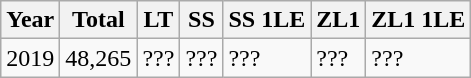<table class="wikitable sortable">
<tr>
<th>Year</th>
<th>Total</th>
<th>LT</th>
<th>SS</th>
<th>SS 1LE</th>
<th>ZL1</th>
<th>ZL1 1LE</th>
</tr>
<tr>
<td>2019</td>
<td>48,265</td>
<td>???</td>
<td>???</td>
<td>???</td>
<td>???</td>
<td>???</td>
</tr>
</table>
